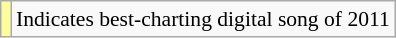<table class="wikitable" style="font-size:90%;">
<tr>
<td style="background-color:#FFFF99"></td>
<td>Indicates best-charting digital song of 2011</td>
</tr>
</table>
